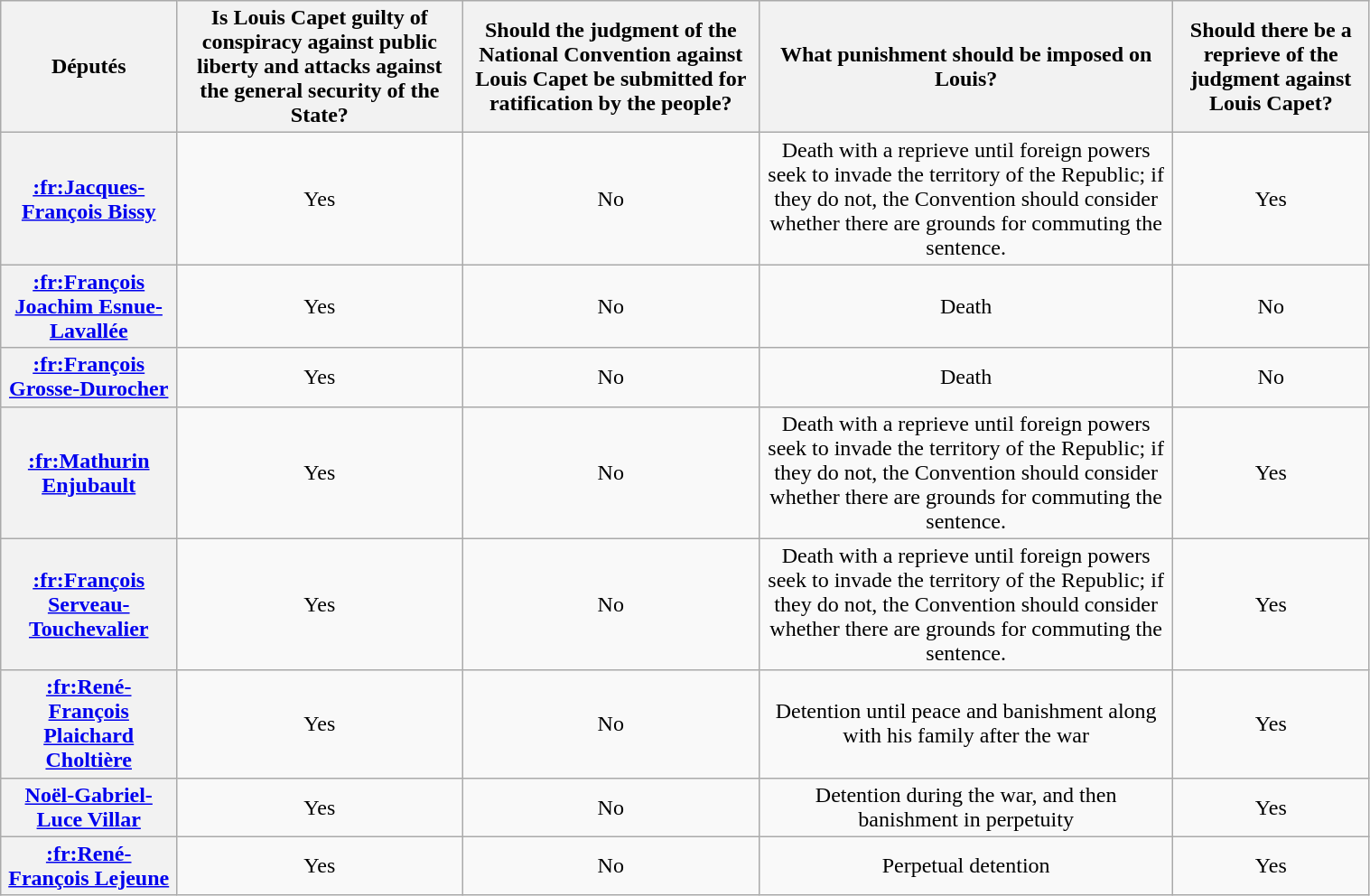<table class="wikitable sortable" style="text-align:center; width:80%;">
<tr>
<th scope=col>Députés</th>
<th scope=col>Is Louis Capet guilty of conspiracy against public liberty and attacks against the general security of the State?</th>
<th scope=col>Should the judgment of the National Convention against Louis Capet be submitted for ratification by the people?</th>
<th scope=col>What punishment should be imposed on Louis?</th>
<th scope=col>Should there be a reprieve of the judgment against Louis Capet?</th>
</tr>
<tr>
<th scope=row><a href='#'>:fr:Jacques-François Bissy</a></th>
<td>Yes</td>
<td>No</td>
<td>Death with a reprieve until foreign powers seek to invade the territory of the Republic; if they do not, the Convention should consider whether there are grounds for commuting the sentence.</td>
<td>Yes</td>
</tr>
<tr>
<th scope=row><a href='#'>:fr:François Joachim Esnue-Lavallée</a></th>
<td>Yes</td>
<td>No</td>
<td>Death</td>
<td>No</td>
</tr>
<tr>
<th scope=row><a href='#'>:fr:François Grosse-Durocher</a></th>
<td>Yes</td>
<td>No</td>
<td>Death</td>
<td>No</td>
</tr>
<tr>
<th scope=row><a href='#'>:fr:Mathurin Enjubault</a></th>
<td>Yes</td>
<td>No</td>
<td>Death with a reprieve until foreign powers seek to invade the territory of the Republic; if they do not, the Convention should consider whether there are grounds for commuting the sentence.</td>
<td>Yes</td>
</tr>
<tr>
<th scope=row><a href='#'>:fr:François Serveau-Touchevalier</a></th>
<td>Yes</td>
<td>No</td>
<td>Death with a reprieve until foreign powers seek to invade the territory of the Republic; if they do not, the Convention should consider whether there are grounds for commuting the sentence.</td>
<td>Yes</td>
</tr>
<tr>
<th scope=row><a href='#'>:fr:René-François Plaichard Choltière</a></th>
<td>Yes</td>
<td>No</td>
<td>Detention until peace and banishment along with his family after the war</td>
<td>Yes</td>
</tr>
<tr>
<th scope=row><a href='#'>Noël-Gabriel-Luce Villar</a></th>
<td>Yes</td>
<td>No</td>
<td>Detention during the war, and then banishment in perpetuity</td>
<td>Yes</td>
</tr>
<tr>
<th scope=row><a href='#'>:fr:René-François Lejeune</a></th>
<td>Yes</td>
<td>No</td>
<td>Perpetual detention</td>
<td>Yes</td>
</tr>
</table>
